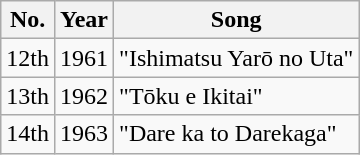<table class="wikitable">
<tr>
<th>No.</th>
<th>Year</th>
<th>Song</th>
</tr>
<tr>
<td>12th</td>
<td>1961</td>
<td>"Ishimatsu Yarō no Uta"</td>
</tr>
<tr>
<td>13th</td>
<td>1962</td>
<td>"Tōku e Ikitai"</td>
</tr>
<tr>
<td>14th</td>
<td>1963</td>
<td>"Dare ka to Darekaga"</td>
</tr>
</table>
